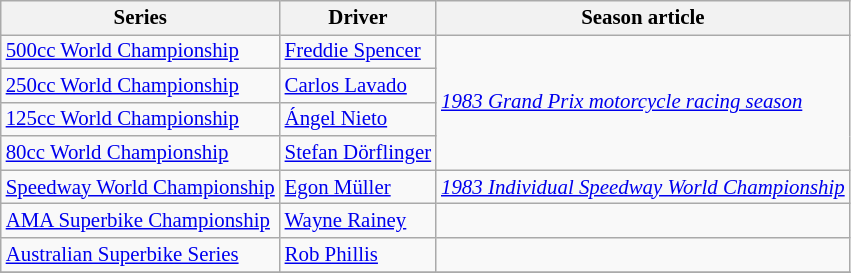<table class="wikitable" style="font-size: 87%;">
<tr>
<th>Series</th>
<th>Driver</th>
<th>Season article</th>
</tr>
<tr>
<td><a href='#'>500cc World Championship</a></td>
<td> <a href='#'>Freddie Spencer</a></td>
<td rowspan=4><em><a href='#'>1983 Grand Prix motorcycle racing season</a></em></td>
</tr>
<tr>
<td><a href='#'>250cc World Championship</a></td>
<td> <a href='#'>Carlos Lavado</a></td>
</tr>
<tr>
<td><a href='#'>125cc World Championship</a></td>
<td> <a href='#'>Ángel Nieto</a></td>
</tr>
<tr>
<td><a href='#'>80cc World Championship</a></td>
<td> <a href='#'>Stefan Dörflinger</a></td>
</tr>
<tr>
<td><a href='#'>Speedway World Championship</a></td>
<td> <a href='#'>Egon Müller</a></td>
<td><em><a href='#'>1983 Individual Speedway World Championship</a></em></td>
</tr>
<tr>
<td><a href='#'>AMA Superbike Championship</a></td>
<td> <a href='#'>Wayne Rainey</a></td>
<td></td>
</tr>
<tr>
<td><a href='#'>Australian Superbike Series</a></td>
<td> <a href='#'>Rob Phillis</a></td>
<td></td>
</tr>
<tr>
</tr>
</table>
